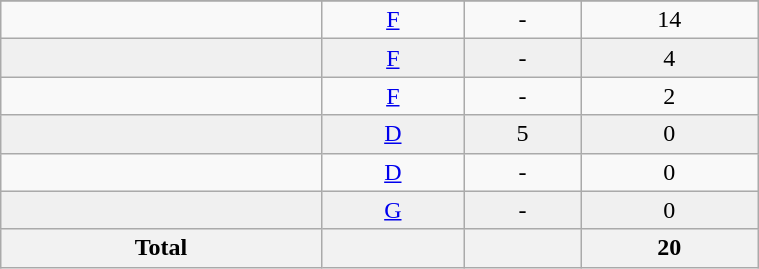<table class="wikitable sortable" width ="40%">
<tr align="center">
</tr>
<tr align="center" bgcolor="">
<td></td>
<td><a href='#'>F</a></td>
<td>-</td>
<td>14</td>
</tr>
<tr align="center" bgcolor="f0f0f0">
<td></td>
<td><a href='#'>F</a></td>
<td>-</td>
<td>4</td>
</tr>
<tr align="center" bgcolor="">
<td></td>
<td><a href='#'>F</a></td>
<td>-</td>
<td>2</td>
</tr>
<tr align="center" bgcolor="f0f0f0">
<td></td>
<td><a href='#'>D</a></td>
<td>5</td>
<td>0</td>
</tr>
<tr align="center" bgcolor="">
<td></td>
<td><a href='#'>D</a></td>
<td>-</td>
<td>0</td>
</tr>
<tr align="center" bgcolor="f0f0f0">
<td></td>
<td><a href='#'>G</a></td>
<td>-</td>
<td>0</td>
</tr>
<tr>
<th>Total</th>
<th></th>
<th></th>
<th>20</th>
</tr>
</table>
